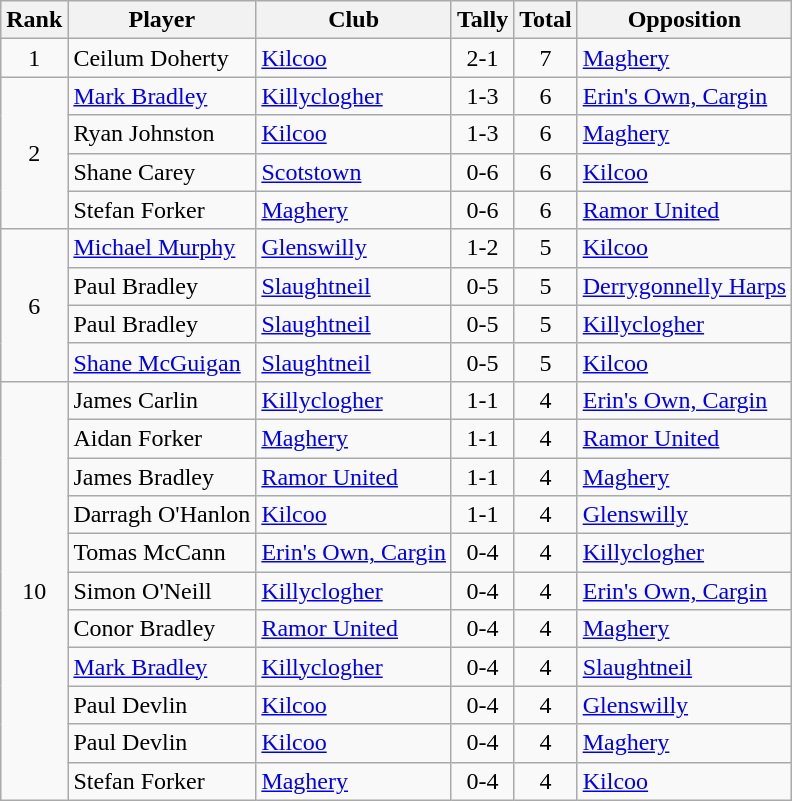<table class="wikitable">
<tr>
<th>Rank</th>
<th>Player</th>
<th>Club</th>
<th>Tally</th>
<th>Total</th>
<th>Opposition</th>
</tr>
<tr>
<td rowspan="1" style="text-align:center;">1</td>
<td>Ceilum Doherty</td>
<td><a href='#'>Kilcoo</a></td>
<td align=center>2-1</td>
<td align=center>7</td>
<td><a href='#'>Maghery</a></td>
</tr>
<tr>
<td rowspan="4" style="text-align:center;">2</td>
<td><a href='#'>Mark Bradley</a></td>
<td><a href='#'>Killyclogher</a></td>
<td align=center>1-3</td>
<td align=center>6</td>
<td><a href='#'>Erin's Own, Cargin</a></td>
</tr>
<tr>
<td>Ryan Johnston</td>
<td><a href='#'>Kilcoo</a></td>
<td align=center>1-3</td>
<td align=center>6</td>
<td><a href='#'>Maghery</a></td>
</tr>
<tr>
<td>Shane Carey</td>
<td><a href='#'>Scotstown</a></td>
<td align=center>0-6</td>
<td align=center>6</td>
<td><a href='#'>Kilcoo</a></td>
</tr>
<tr>
<td>Stefan Forker</td>
<td><a href='#'>Maghery</a></td>
<td align=center>0-6</td>
<td align=center>6</td>
<td><a href='#'>Ramor United</a></td>
</tr>
<tr>
<td rowspan="4" style="text-align:center;">6</td>
<td><a href='#'>Michael Murphy</a></td>
<td><a href='#'>Glenswilly</a></td>
<td align=center>1-2</td>
<td align=center>5</td>
<td><a href='#'>Kilcoo</a></td>
</tr>
<tr>
<td>Paul Bradley</td>
<td><a href='#'>Slaughtneil</a></td>
<td align=center>0-5</td>
<td align=center>5</td>
<td><a href='#'>Derrygonnelly Harps</a></td>
</tr>
<tr>
<td>Paul Bradley</td>
<td><a href='#'>Slaughtneil</a></td>
<td align=center>0-5</td>
<td align=center>5</td>
<td><a href='#'>Killyclogher</a></td>
</tr>
<tr>
<td><a href='#'>Shane McGuigan</a></td>
<td><a href='#'>Slaughtneil</a></td>
<td align=center>0-5</td>
<td align=center>5</td>
<td><a href='#'>Kilcoo</a></td>
</tr>
<tr>
<td rowspan="11" style="text-align:center;">10</td>
<td>James Carlin</td>
<td><a href='#'>Killyclogher</a></td>
<td align=center>1-1</td>
<td align=center>4</td>
<td><a href='#'>Erin's Own, Cargin</a></td>
</tr>
<tr>
<td>Aidan Forker</td>
<td><a href='#'>Maghery</a></td>
<td align=center>1-1</td>
<td align=center>4</td>
<td><a href='#'>Ramor United</a></td>
</tr>
<tr>
<td>James Bradley</td>
<td><a href='#'>Ramor United</a></td>
<td align=center>1-1</td>
<td align=center>4</td>
<td><a href='#'>Maghery</a></td>
</tr>
<tr>
<td>Darragh O'Hanlon</td>
<td><a href='#'>Kilcoo</a></td>
<td align=center>1-1</td>
<td align=center>4</td>
<td><a href='#'>Glenswilly</a></td>
</tr>
<tr>
<td>Tomas McCann</td>
<td><a href='#'>Erin's Own, Cargin</a></td>
<td align=center>0-4</td>
<td align=center>4</td>
<td><a href='#'>Killyclogher</a></td>
</tr>
<tr>
<td>Simon O'Neill</td>
<td><a href='#'>Killyclogher</a></td>
<td align=center>0-4</td>
<td align=center>4</td>
<td><a href='#'>Erin's Own, Cargin</a></td>
</tr>
<tr>
<td>Conor Bradley</td>
<td><a href='#'>Ramor United</a></td>
<td align=center>0-4</td>
<td align=center>4</td>
<td><a href='#'>Maghery</a></td>
</tr>
<tr>
<td><a href='#'>Mark Bradley</a></td>
<td><a href='#'>Killyclogher</a></td>
<td align=center>0-4</td>
<td align=center>4</td>
<td><a href='#'>Slaughtneil</a></td>
</tr>
<tr>
<td>Paul Devlin</td>
<td><a href='#'>Kilcoo</a></td>
<td align=center>0-4</td>
<td align=center>4</td>
<td><a href='#'>Glenswilly</a></td>
</tr>
<tr>
<td>Paul Devlin</td>
<td><a href='#'>Kilcoo</a></td>
<td align=center>0-4</td>
<td align=center>4</td>
<td><a href='#'>Maghery</a></td>
</tr>
<tr>
<td>Stefan Forker</td>
<td><a href='#'>Maghery</a></td>
<td align=center>0-4</td>
<td align=center>4</td>
<td><a href='#'>Kilcoo</a></td>
</tr>
</table>
